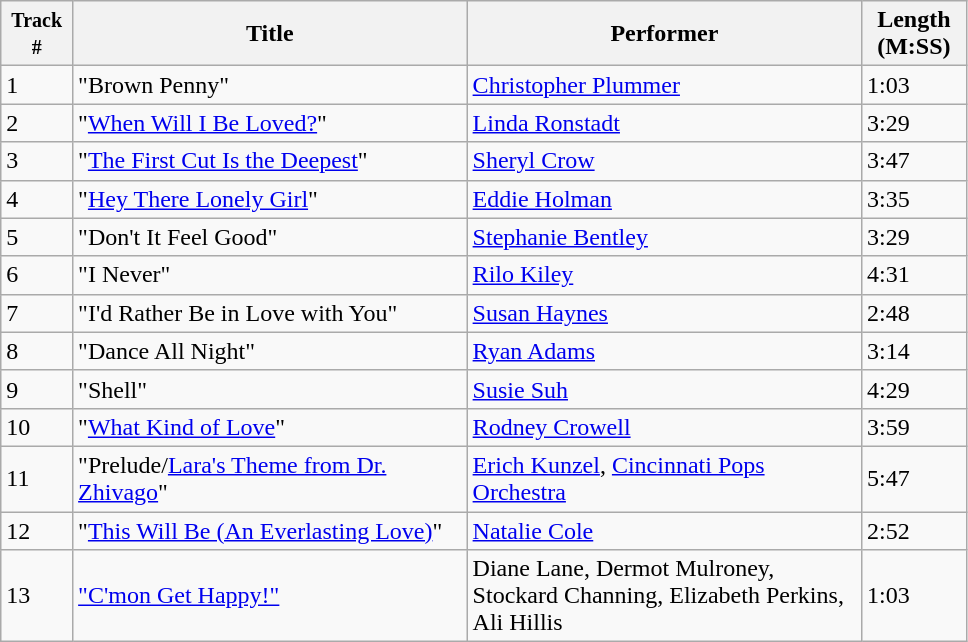<table class=wikitable width="51%">
<tr>
<th width=1%><small>Track #</small></th>
<th width=20%>Title</th>
<th width=20%>Performer</th>
<th width=2%>Length<br>(M:SS)</th>
</tr>
<tr>
<td>1</td>
<td>"Brown Penny"</td>
<td><a href='#'>Christopher Plummer</a></td>
<td>1:03</td>
</tr>
<tr>
<td>2</td>
<td>"<a href='#'>When Will I Be Loved?</a>"</td>
<td><a href='#'>Linda Ronstadt</a></td>
<td>3:29</td>
</tr>
<tr>
<td>3</td>
<td>"<a href='#'>The First Cut Is the Deepest</a>"</td>
<td><a href='#'>Sheryl Crow</a></td>
<td>3:47</td>
</tr>
<tr>
<td>4</td>
<td>"<a href='#'>Hey There Lonely Girl</a>"</td>
<td><a href='#'>Eddie Holman</a></td>
<td>3:35</td>
</tr>
<tr>
<td>5</td>
<td>"Don't It Feel Good"</td>
<td><a href='#'>Stephanie Bentley</a></td>
<td>3:29</td>
</tr>
<tr>
<td>6</td>
<td>"I Never"</td>
<td><a href='#'>Rilo Kiley</a></td>
<td>4:31</td>
</tr>
<tr>
<td>7</td>
<td>"I'd Rather Be in Love with You"</td>
<td><a href='#'>Susan Haynes</a></td>
<td>2:48</td>
</tr>
<tr>
<td>8</td>
<td>"Dance All Night"</td>
<td><a href='#'>Ryan Adams</a></td>
<td>3:14</td>
</tr>
<tr>
<td>9</td>
<td>"Shell"</td>
<td><a href='#'>Susie Suh</a></td>
<td>4:29</td>
</tr>
<tr>
<td>10</td>
<td>"<a href='#'>What Kind of Love</a>"</td>
<td><a href='#'>Rodney Crowell</a></td>
<td>3:59</td>
</tr>
<tr>
<td>11</td>
<td>"Prelude/<a href='#'>Lara's Theme from Dr. Zhivago</a>"</td>
<td><a href='#'>Erich Kunzel</a>, <a href='#'>Cincinnati Pops Orchestra</a></td>
<td>5:47</td>
</tr>
<tr>
<td>12</td>
<td>"<a href='#'>This Will Be (An Everlasting Love)</a>"</td>
<td><a href='#'>Natalie Cole</a></td>
<td>2:52</td>
</tr>
<tr>
<td>13</td>
<td><a href='#'>"C'mon Get Happy!"</a></td>
<td>Diane Lane, Dermot Mulroney, Stockard Channing, Elizabeth Perkins, Ali Hillis</td>
<td>1:03</td>
</tr>
</table>
